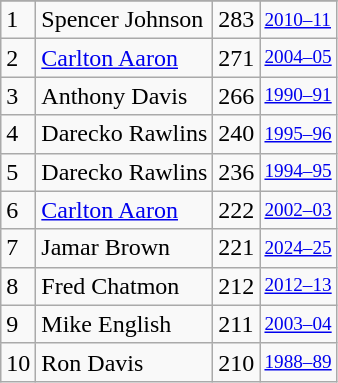<table class="wikitable">
<tr>
</tr>
<tr>
<td>1</td>
<td>Spencer Johnson</td>
<td>283</td>
<td style="font-size:80%;"><a href='#'>2010–11</a></td>
</tr>
<tr>
<td>2</td>
<td><a href='#'>Carlton Aaron</a></td>
<td>271</td>
<td style="font-size:80%;"><a href='#'>2004–05</a></td>
</tr>
<tr>
<td>3</td>
<td>Anthony Davis</td>
<td>266</td>
<td style="font-size:80%;"><a href='#'>1990–91</a></td>
</tr>
<tr>
<td>4</td>
<td>Darecko Rawlins</td>
<td>240</td>
<td style="font-size:80%;"><a href='#'>1995–96</a></td>
</tr>
<tr>
<td>5</td>
<td>Darecko Rawlins</td>
<td>236</td>
<td style="font-size:80%;"><a href='#'>1994–95</a></td>
</tr>
<tr>
<td>6</td>
<td><a href='#'>Carlton Aaron</a></td>
<td>222</td>
<td style="font-size:80%;"><a href='#'>2002–03</a></td>
</tr>
<tr>
<td>7</td>
<td>Jamar Brown</td>
<td>221</td>
<td style="font-size:80%;"><a href='#'>2024–25</a></td>
</tr>
<tr>
<td>8</td>
<td>Fred Chatmon</td>
<td>212</td>
<td style="font-size:80%;"><a href='#'>2012–13</a></td>
</tr>
<tr>
<td>9</td>
<td>Mike English</td>
<td>211</td>
<td style="font-size:80%;"><a href='#'>2003–04</a></td>
</tr>
<tr>
<td>10</td>
<td>Ron Davis</td>
<td>210</td>
<td style="font-size:80%;"><a href='#'>1988–89</a></td>
</tr>
</table>
